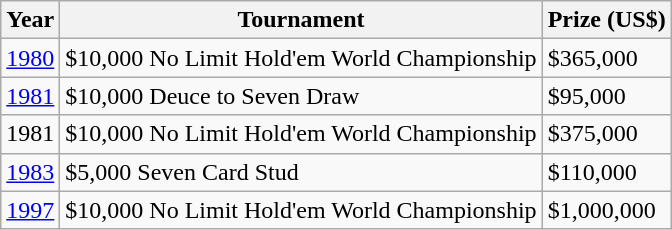<table class = "wikitable">
<tr>
<th>Year</th>
<th>Tournament</th>
<th>Prize (US$)</th>
</tr>
<tr>
<td><a href='#'>1980</a></td>
<td>$10,000 No Limit Hold'em World Championship</td>
<td>$365,000</td>
</tr>
<tr>
<td><a href='#'>1981</a></td>
<td>$10,000 Deuce to Seven Draw</td>
<td>$95,000</td>
</tr>
<tr>
<td>1981</td>
<td>$10,000 No Limit Hold'em World Championship</td>
<td>$375,000</td>
</tr>
<tr>
<td><a href='#'>1983</a></td>
<td>$5,000 Seven Card Stud</td>
<td>$110,000</td>
</tr>
<tr>
<td><a href='#'>1997</a></td>
<td>$10,000 No Limit Hold'em World Championship</td>
<td>$1,000,000</td>
</tr>
</table>
